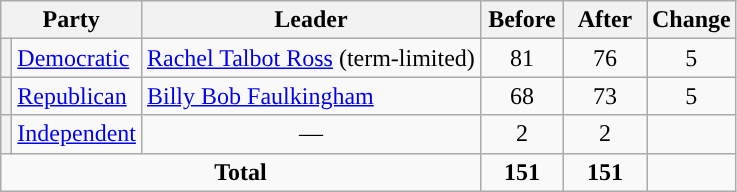<table class="wikitable" style="text-align:center;">
<tr>
<th colspan="2">Party</th>
<th>Leader</th>
<th style="width:3em">Before</th>
<th style="width:3em">After</th>
<th style="width:3em">Change</th>
</tr>
<tr>
<th style="background-color:"></th>
<td style="text-align:left;"><a href='#'>Democratic</a></td>
<td style="text-align:left;"><a href='#'>Rachel Talbot Ross</a> (term-limited)</td>
<td>81</td>
<td>76</td>
<td> 5</td>
</tr>
<tr>
<th style="background-color:"></th>
<td style="text-align:left;"><a href='#'>Republican</a></td>
<td style="text-align:left;"><a href='#'>Billy Bob Faulkingham</a></td>
<td>68</td>
<td>73</td>
<td> 5</td>
</tr>
<tr>
<th style="background-color:"></th>
<td style="text-align:left;"><a href='#'>Independent</a></td>
<td>—</td>
<td>2</td>
<td>2</td>
<td></td>
</tr>
<tr>
<td colspan="3"><strong>Total</strong></td>
<td><strong>151</strong></td>
<td><strong>151</strong></td>
<td></td>
</tr>
</table>
